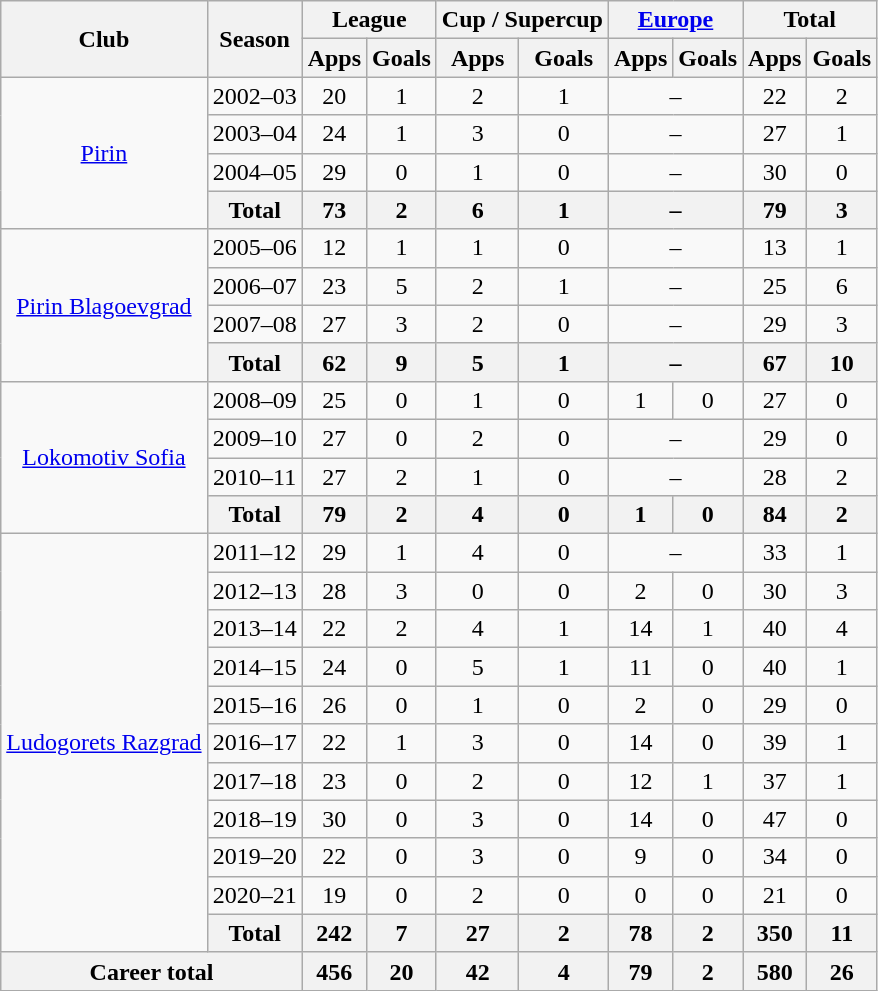<table class="wikitable" style="text-align:center">
<tr>
<th rowspan="2">Club</th>
<th rowspan="2">Season</th>
<th colspan="2">League</th>
<th colspan="2">Cup / Supercup</th>
<th colspan="2"><a href='#'>Europe</a></th>
<th colspan="2">Total</th>
</tr>
<tr>
<th>Apps</th>
<th>Goals</th>
<th>Apps</th>
<th>Goals</th>
<th>Apps</th>
<th>Goals</th>
<th>Apps</th>
<th>Goals</th>
</tr>
<tr>
<td rowspan="4"><a href='#'>Pirin</a></td>
<td>2002–03</td>
<td>20</td>
<td>1</td>
<td>2</td>
<td>1</td>
<td colspan="2">–</td>
<td>22</td>
<td>2</td>
</tr>
<tr>
<td>2003–04</td>
<td>24</td>
<td>1</td>
<td>3</td>
<td>0</td>
<td colspan="2">–</td>
<td>27</td>
<td>1</td>
</tr>
<tr>
<td>2004–05</td>
<td>29</td>
<td>0</td>
<td>1</td>
<td>0</td>
<td colspan="2">–</td>
<td>30</td>
<td>0</td>
</tr>
<tr>
<th>Total</th>
<th>73</th>
<th>2</th>
<th>6</th>
<th>1</th>
<th colspan="2">–</th>
<th>79</th>
<th>3</th>
</tr>
<tr>
<td rowspan="4"><a href='#'>Pirin Blagoevgrad</a></td>
<td>2005–06</td>
<td>12</td>
<td>1</td>
<td>1</td>
<td>0</td>
<td colspan="2">–</td>
<td>13</td>
<td>1</td>
</tr>
<tr>
<td>2006–07</td>
<td>23</td>
<td>5</td>
<td>2</td>
<td>1</td>
<td colspan="2">–</td>
<td>25</td>
<td>6</td>
</tr>
<tr>
<td>2007–08</td>
<td>27</td>
<td>3</td>
<td>2</td>
<td>0</td>
<td colspan="2">–</td>
<td>29</td>
<td>3</td>
</tr>
<tr>
<th>Total</th>
<th>62</th>
<th>9</th>
<th>5</th>
<th>1</th>
<th colspan="2">–</th>
<th>67</th>
<th>10</th>
</tr>
<tr>
<td rowspan="4"><a href='#'>Lokomotiv Sofia</a></td>
<td>2008–09</td>
<td>25</td>
<td>0</td>
<td>1</td>
<td>0</td>
<td>1</td>
<td>0</td>
<td>27</td>
<td>0</td>
</tr>
<tr>
<td>2009–10</td>
<td>27</td>
<td>0</td>
<td>2</td>
<td>0</td>
<td colspan="2">–</td>
<td>29</td>
<td>0</td>
</tr>
<tr>
<td>2010–11</td>
<td>27</td>
<td>2</td>
<td>1</td>
<td>0</td>
<td colspan="2">–</td>
<td>28</td>
<td>2</td>
</tr>
<tr>
<th>Total</th>
<th>79</th>
<th>2</th>
<th>4</th>
<th>0</th>
<th>1</th>
<th>0</th>
<th>84</th>
<th>2</th>
</tr>
<tr>
<td rowspan="11"><a href='#'>Ludogorets Razgrad</a></td>
<td>2011–12</td>
<td>29</td>
<td>1</td>
<td>4</td>
<td>0</td>
<td colspan="2">–</td>
<td>33</td>
<td>1</td>
</tr>
<tr>
<td>2012–13</td>
<td>28</td>
<td>3</td>
<td>0</td>
<td>0</td>
<td>2</td>
<td>0</td>
<td>30</td>
<td>3</td>
</tr>
<tr>
<td>2013–14</td>
<td>22</td>
<td>2</td>
<td>4</td>
<td>1</td>
<td>14</td>
<td>1</td>
<td>40</td>
<td>4</td>
</tr>
<tr>
<td>2014–15</td>
<td>24</td>
<td>0</td>
<td>5</td>
<td>1</td>
<td>11</td>
<td>0</td>
<td>40</td>
<td>1</td>
</tr>
<tr>
<td>2015–16</td>
<td>26</td>
<td>0</td>
<td>1</td>
<td>0</td>
<td>2</td>
<td>0</td>
<td>29</td>
<td>0</td>
</tr>
<tr>
<td>2016–17</td>
<td>22</td>
<td>1</td>
<td>3</td>
<td>0</td>
<td>14</td>
<td>0</td>
<td>39</td>
<td>1</td>
</tr>
<tr>
<td>2017–18</td>
<td>23</td>
<td>0</td>
<td>2</td>
<td>0</td>
<td>12</td>
<td>1</td>
<td>37</td>
<td>1</td>
</tr>
<tr>
<td>2018–19</td>
<td>30</td>
<td>0</td>
<td>3</td>
<td>0</td>
<td>14</td>
<td>0</td>
<td>47</td>
<td>0</td>
</tr>
<tr>
<td>2019–20</td>
<td>22</td>
<td>0</td>
<td>3</td>
<td>0</td>
<td>9</td>
<td>0</td>
<td>34</td>
<td>0</td>
</tr>
<tr>
<td>2020–21</td>
<td>19</td>
<td>0</td>
<td>2</td>
<td>0</td>
<td>0</td>
<td>0</td>
<td>21</td>
<td>0</td>
</tr>
<tr>
<th>Total</th>
<th>242</th>
<th>7</th>
<th>27</th>
<th>2</th>
<th>78</th>
<th>2</th>
<th>350</th>
<th>11</th>
</tr>
<tr>
<th colspan="2">Career total</th>
<th>456</th>
<th>20</th>
<th>42</th>
<th>4</th>
<th>79</th>
<th>2</th>
<th>580</th>
<th>26</th>
</tr>
</table>
